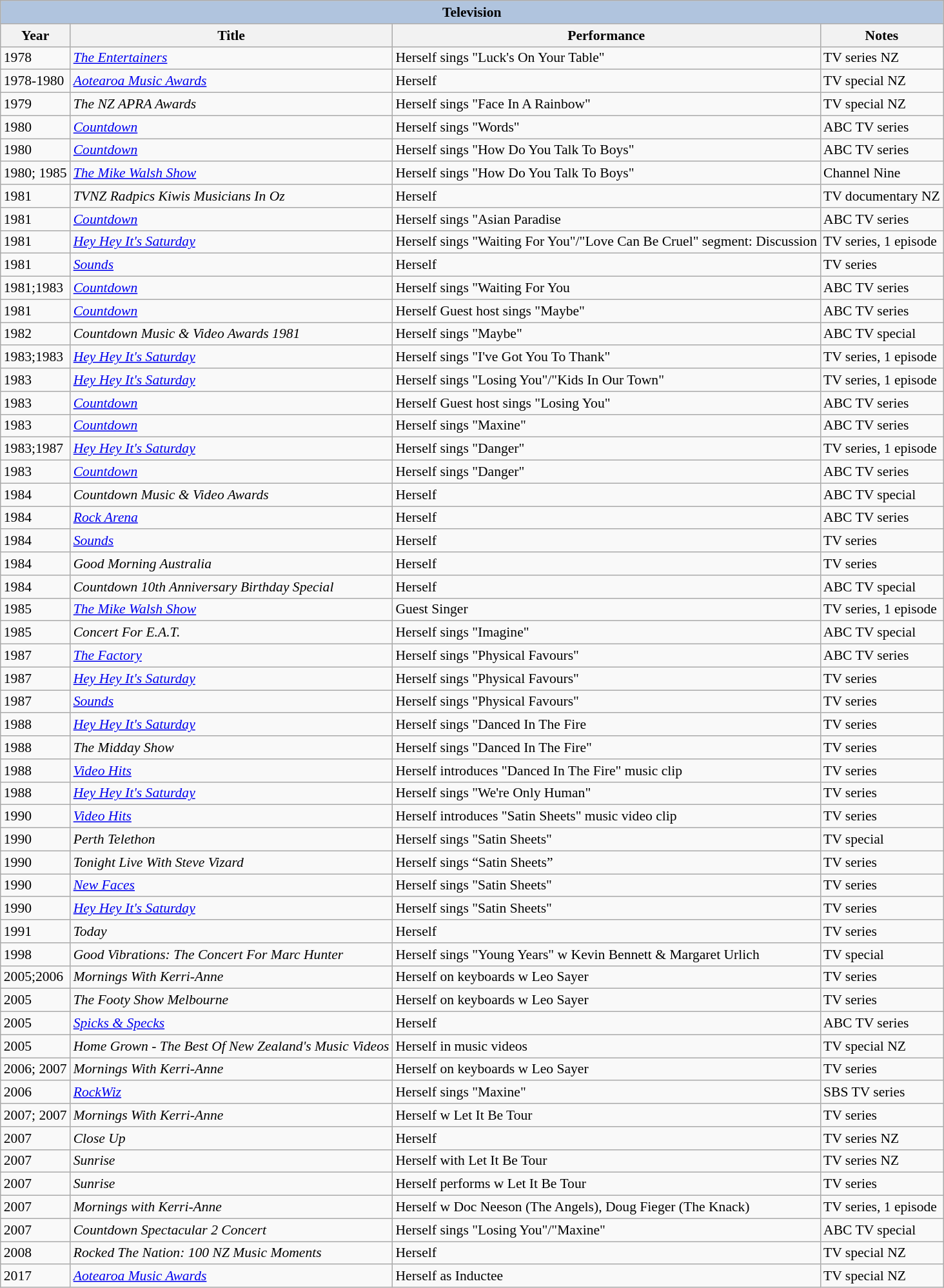<table class="wikitable" style="font-size: 90%;">
<tr>
<th colspan="4" style="background: LightSteelBlue;">Television</th>
</tr>
<tr>
<th>Year</th>
<th>Title</th>
<th>Performance</th>
<th>Notes</th>
</tr>
<tr>
<td>1978</td>
<td><em><a href='#'>The Entertainers</a></em></td>
<td>Herself sings "Luck's On Your Table"</td>
<td>TV series NZ</td>
</tr>
<tr>
<td>1978-1980</td>
<td><em><a href='#'>Aotearoa Music Awards</a></em></td>
<td>Herself</td>
<td>TV special NZ</td>
</tr>
<tr>
<td>1979</td>
<td><em>The NZ APRA Awards</em></td>
<td>Herself sings "Face In A Rainbow"</td>
<td>TV special NZ</td>
</tr>
<tr>
<td>1980</td>
<td><em><a href='#'>Countdown</a></em></td>
<td>Herself sings "Words"</td>
<td>ABC TV series</td>
</tr>
<tr>
<td>1980</td>
<td><em><a href='#'>Countdown</a></em></td>
<td>Herself sings "How Do You Talk To Boys"</td>
<td>ABC TV series</td>
</tr>
<tr>
<td>1980; 1985</td>
<td><em><a href='#'>The Mike Walsh Show</a></em></td>
<td>Herself sings "How Do You Talk To Boys"</td>
<td>Channel Nine</td>
</tr>
<tr>
<td>1981</td>
<td><em>TVNZ Radpics Kiwis Musicians In Oz</em></td>
<td>Herself</td>
<td>TV documentary NZ</td>
</tr>
<tr>
<td>1981</td>
<td><em><a href='#'>Countdown</a></em></td>
<td>Herself sings "Asian Paradise</td>
<td>ABC TV series</td>
</tr>
<tr>
<td>1981</td>
<td><em><a href='#'>Hey Hey It's Saturday</a></em></td>
<td>Herself sings "Waiting For You"/"Love Can Be Cruel" segment: Discussion</td>
<td>TV series, 1 episode</td>
</tr>
<tr>
<td>1981</td>
<td><em><a href='#'>Sounds</a></em></td>
<td>Herself</td>
<td>TV series</td>
</tr>
<tr>
<td>1981;1983</td>
<td><em><a href='#'>Countdown</a></em></td>
<td>Herself sings "Waiting For You</td>
<td>ABC TV series</td>
</tr>
<tr>
<td>1981</td>
<td><em><a href='#'>Countdown</a></em></td>
<td>Herself Guest host sings "Maybe"</td>
<td>ABC TV series</td>
</tr>
<tr>
<td>1982</td>
<td><em>Countdown Music & Video Awards 1981</em></td>
<td>Herself sings "Maybe"</td>
<td>ABC TV special</td>
</tr>
<tr>
<td>1983;1983</td>
<td><em><a href='#'>Hey Hey It's Saturday</a></em></td>
<td>Herself sings "I've Got You To Thank"</td>
<td>TV series, 1 episode</td>
</tr>
<tr>
<td>1983</td>
<td><em><a href='#'>Hey Hey It's Saturday</a></em></td>
<td>Herself sings "Losing You"/"Kids In Our Town"</td>
<td>TV series, 1 episode</td>
</tr>
<tr>
<td>1983</td>
<td><em><a href='#'>Countdown</a></em></td>
<td>Herself Guest host sings "Losing You"</td>
<td>ABC TV series</td>
</tr>
<tr>
<td>1983</td>
<td><em><a href='#'>Countdown</a></em></td>
<td>Herself sings "Maxine"</td>
<td>ABC TV series</td>
</tr>
<tr>
<td>1983;1987</td>
<td><em><a href='#'>Hey Hey It's Saturday</a></em></td>
<td>Herself sings "Danger"</td>
<td>TV series, 1 episode</td>
</tr>
<tr>
<td>1983</td>
<td><em><a href='#'>Countdown</a></em></td>
<td>Herself sings "Danger"</td>
<td>ABC TV series</td>
</tr>
<tr>
<td>1984</td>
<td><em>Countdown Music & Video Awards</em></td>
<td>Herself</td>
<td>ABC TV special</td>
</tr>
<tr>
<td>1984</td>
<td><em><a href='#'>Rock Arena</a></em></td>
<td>Herself</td>
<td>ABC TV series</td>
</tr>
<tr>
<td>1984</td>
<td><em><a href='#'>Sounds</a></em></td>
<td>Herself</td>
<td>TV series</td>
</tr>
<tr>
<td>1984</td>
<td><em>Good Morning Australia</em></td>
<td>Herself</td>
<td>TV series</td>
</tr>
<tr>
<td>1984</td>
<td><em>Countdown 10th Anniversary Birthday Special</em></td>
<td>Herself</td>
<td>ABC TV special</td>
</tr>
<tr>
<td>1985</td>
<td><em><a href='#'>The Mike Walsh Show</a></em></td>
<td>Guest Singer</td>
<td>TV series, 1 episode</td>
</tr>
<tr>
<td>1985</td>
<td><em>Concert For E.A.T.</em></td>
<td>Herself sings "Imagine"</td>
<td>ABC TV special</td>
</tr>
<tr>
<td>1987</td>
<td><em><a href='#'>The Factory</a></em></td>
<td>Herself sings "Physical Favours"</td>
<td>ABC TV series</td>
</tr>
<tr>
<td>1987</td>
<td><em><a href='#'>Hey Hey It's Saturday</a></em></td>
<td>Herself sings "Physical Favours"</td>
<td>TV series</td>
</tr>
<tr>
<td>1987</td>
<td><em><a href='#'>Sounds</a></em></td>
<td>Herself sings "Physical Favours"</td>
<td>TV series</td>
</tr>
<tr>
<td>1988</td>
<td><em><a href='#'>Hey Hey It's Saturday</a></em></td>
<td>Herself sings "Danced In The Fire</td>
<td>TV series</td>
</tr>
<tr>
<td>1988</td>
<td><em>The Midday Show</em></td>
<td>Herself sings "Danced In The Fire"</td>
<td>TV series</td>
</tr>
<tr>
<td>1988</td>
<td><em><a href='#'>Video Hits</a></em></td>
<td>Herself introduces "Danced In The Fire" music clip</td>
<td>TV series</td>
</tr>
<tr>
<td>1988</td>
<td><em><a href='#'>Hey Hey It's Saturday</a></em></td>
<td>Herself sings "We're Only Human"</td>
<td>TV series</td>
</tr>
<tr>
<td>1990</td>
<td><em><a href='#'>Video Hits</a></em></td>
<td>Herself introduces "Satin Sheets" music video clip</td>
<td>TV series</td>
</tr>
<tr>
<td>1990</td>
<td><em>Perth Telethon</em></td>
<td>Herself sings "Satin Sheets"</td>
<td>TV special</td>
</tr>
<tr>
<td>1990</td>
<td><em>Tonight Live With Steve Vizard</em></td>
<td>Herself sings “Satin Sheets”</td>
<td>TV series</td>
</tr>
<tr>
<td>1990</td>
<td><em><a href='#'>New Faces</a></em></td>
<td>Herself sings "Satin Sheets"</td>
<td>TV series</td>
</tr>
<tr>
<td>1990</td>
<td><em><a href='#'>Hey Hey It's Saturday</a></em></td>
<td>Herself sings "Satin Sheets"</td>
<td>TV series</td>
</tr>
<tr>
<td>1991</td>
<td><em>Today</em></td>
<td>Herself</td>
<td>TV series</td>
</tr>
<tr>
<td>1998</td>
<td><em>Good Vibrations: The Concert For Marc Hunter</em></td>
<td>Herself sings "Young Years" w Kevin Bennett & Margaret Urlich</td>
<td>TV special</td>
</tr>
<tr>
<td>2005;2006</td>
<td><em>Mornings With Kerri-Anne</em></td>
<td>Herself on keyboards w Leo Sayer</td>
<td>TV series</td>
</tr>
<tr>
<td>2005</td>
<td><em>The Footy Show Melbourne</em></td>
<td>Herself on keyboards w Leo Sayer</td>
<td>TV series</td>
</tr>
<tr>
<td>2005</td>
<td><em><a href='#'>Spicks & Specks</a></em></td>
<td>Herself</td>
<td>ABC TV series</td>
</tr>
<tr>
<td>2005</td>
<td><em>Home Grown - The Best Of New Zealand's Music Videos</em></td>
<td>Herself in music videos</td>
<td>TV special NZ</td>
</tr>
<tr>
<td>2006; 2007</td>
<td><em>Mornings With Kerri-Anne</em></td>
<td>Herself on keyboards w Leo Sayer</td>
<td>TV series</td>
</tr>
<tr>
<td>2006</td>
<td><em><a href='#'>RockWiz</a></em></td>
<td>Herself sings "Maxine"</td>
<td>SBS TV series</td>
</tr>
<tr>
<td>2007; 2007</td>
<td><em>Mornings With Kerri-Anne</em></td>
<td>Herself w Let It Be Tour</td>
<td>TV series</td>
</tr>
<tr>
<td>2007</td>
<td><em>Close Up</em></td>
<td>Herself</td>
<td>TV series NZ</td>
</tr>
<tr>
<td>2007</td>
<td><em>Sunrise</em></td>
<td>Herself with Let It Be Tour</td>
<td>TV series NZ</td>
</tr>
<tr>
<td>2007</td>
<td><em>Sunrise</em></td>
<td>Herself performs w Let It Be Tour</td>
<td>TV series</td>
</tr>
<tr>
<td>2007</td>
<td><em>Mornings with Kerri-Anne</em></td>
<td>Herself w Doc Neeson (The Angels), Doug Fieger (The Knack)</td>
<td>TV series, 1 episode</td>
</tr>
<tr>
<td>2007</td>
<td><em>Countdown Spectacular 2 Concert</em></td>
<td>Herself sings "Losing You"/"Maxine"</td>
<td>ABC TV special</td>
</tr>
<tr>
<td>2008</td>
<td><em>Rocked The Nation: 100 NZ Music Moments</em></td>
<td>Herself</td>
<td>TV special NZ</td>
</tr>
<tr>
<td>2017</td>
<td><em><a href='#'>Aotearoa Music Awards</a></em></td>
<td>Herself as Inductee</td>
<td>TV special NZ</td>
</tr>
</table>
